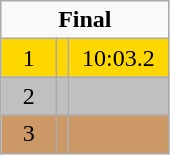<table class=wikitable style="text-align:center">
<tr>
<td colspan=3><strong>Final</strong></td>
</tr>
<tr bgcolor=gold>
<td width=30>1</td>
<td align=left></td>
<td width=60>10:03.2</td>
</tr>
<tr bgcolor=silver>
<td>2</td>
<td align=left></td>
<td></td>
</tr>
<tr bgcolor=cc9966>
<td>3</td>
<td align=left></td>
<td></td>
</tr>
</table>
